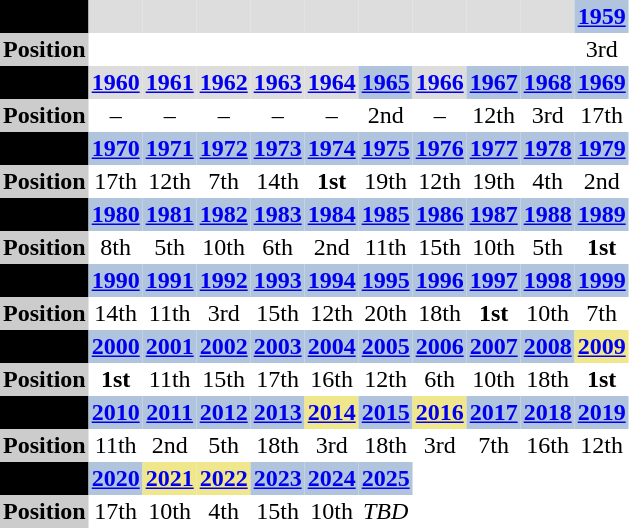<table class="toccolours" border="0" cellpadding="2" cellspacing="0" style="text-align:left; margin:0.5em;">
<tr>
<th style="text-align:center; background-color: #000000;"><span>Year</span></th>
<th style="text-align:center; background-color: #ddd;"></th>
<th style="text-align:center; background-color: #ddd;"></th>
<th style="text-align:center; background-color: #ddd;"></th>
<th style="text-align:center; background-color: #ddd;"></th>
<th style="text-align:center; background-color: #ddd;"></th>
<th style="text-align:center; background-color: #ddd;"></th>
<th style="text-align:center; background-color: #ddd;"></th>
<th style="text-align:center; background-color: #ddd;"></th>
<th style="text-align:center; background-color: #ddd;"></th>
<th style="text-align:center; background-color: #B0C4DE;"><a href='#'>1959</a></th>
</tr>
<tr>
<th style="text-align:center; background-color: #CCCCCC;"><span>Position</span></th>
<td style="text-align:center"></td>
<td style="text-align:center"></td>
<td></td>
<td></td>
<td></td>
<td></td>
<td></td>
<td></td>
<td></td>
<td style="text-align:center">3rd</td>
</tr>
<tr>
<th style="text-align:center; background-color: #000000;"><span>Year</span></th>
<th style="text-align:center; background-color: #ddd;"><a href='#'>1960</a></th>
<th style="text-align:center; background-color: #ddd;"><a href='#'>1961</a></th>
<th style="text-align:center; background-color: #ddd;"><a href='#'>1962</a></th>
<th style="text-align:center; background-color: #ddd;"><a href='#'>1963</a></th>
<th style="text-align:center; background-color: #ddd;"><a href='#'>1964</a></th>
<th style="text-align:center; background-color: #B0C4DE;"><a href='#'>1965</a></th>
<th style="text-align:center; background-color: #ddd;"><a href='#'>1966</a></th>
<th style="text-align:center; background-color: #B0C4DE;"><a href='#'>1967</a></th>
<th style="text-align:center; background-color: #B0C4DE;"><a href='#'>1968</a></th>
<th style="text-align:center; background-color: #B0C4DE;"><a href='#'>1969</a></th>
</tr>
<tr>
<th style="text-align:center; background-color: #CCCCCC;"><span>Position</span></th>
<td style="text-align:center">–</td>
<td style="text-align:center">–</td>
<td style="text-align:center">–</td>
<td style="text-align:center">–</td>
<td style="text-align:center">–</td>
<td style="text-align:center">2nd</td>
<td style="text-align:center">–</td>
<td style="text-align:center">12th</td>
<td style="text-align:center">3rd</td>
<td style="text-align:center">17th</td>
</tr>
<tr>
<th style="text-align:center; background-color: #000000;"><span>Year</span></th>
<th style="text-align:center; background-color: #B0C4DE;"><a href='#'>1970</a></th>
<th style="text-align:center; background-color: #B0C4DE;"><a href='#'>1971</a></th>
<th style="text-align:center; background-color: #B0C4DE;"><a href='#'>1972</a></th>
<th style="text-align:center; background-color: #B0C4DE;"><a href='#'>1973</a></th>
<th style="text-align:center; background-color: #B0C4DE;"><a href='#'>1974</a></th>
<th style="text-align:center; background-color: #B0C4DE;"><a href='#'>1975</a></th>
<th style="text-align:center; background-color: #B0C4DE;"><a href='#'>1976</a></th>
<th style="text-align:center; background-color: #B0C4DE;"><a href='#'>1977</a></th>
<th style="text-align:center; background-color: #B0C4DE;"><a href='#'>1978</a></th>
<th style="text-align:center; background-color: #B0C4DE;"><a href='#'>1979</a></th>
</tr>
<tr>
<th style="text-align:center; background-color: #CCCCCC;"><span>Position</span></th>
<td style="text-align:center">17th</td>
<td style="text-align:center">12th</td>
<td style="text-align:center">7th</td>
<td style="text-align:center">14th</td>
<td style="text-align:center"><strong>1st</strong></td>
<td style="text-align:center">19th</td>
<td style="text-align:center">12th</td>
<td style="text-align:center">19th</td>
<td style="text-align:center">4th</td>
<td style="text-align:center">2nd</td>
</tr>
<tr>
<th style="text-align:center; background-color: #000000;"><span>Year</span></th>
<th style="text-align:center; background-color: #B0C4DE;"><a href='#'>1980</a></th>
<th style="text-align:center; background-color: #B0C4DE;"><a href='#'>1981</a></th>
<th style="text-align:center; background-color: #B0C4DE;"><a href='#'>1982</a></th>
<th style="text-align:center; background-color: #B0C4DE;"><a href='#'>1983</a></th>
<th style="text-align:center; background-color: #B0C4DE;"><a href='#'>1984</a></th>
<th style="text-align:center; background-color: #B0C4DE;"><a href='#'>1985</a></th>
<th style="text-align:center; background-color: #B0C4DE;"><a href='#'>1986</a></th>
<th style="text-align:center; background-color: #B0C4DE;"><a href='#'>1987</a></th>
<th style="text-align:center; background-color: #B0C4DE;"><a href='#'>1988</a></th>
<th style="text-align:center; background-color: #B0C4DE;"><a href='#'>1989</a></th>
</tr>
<tr>
<th style="text-align:center; background-color: #CCCCCC;"><span>Position</span></th>
<td style="text-align:center">8th</td>
<td style="text-align:center">5th</td>
<td style="text-align:center">10th</td>
<td style="text-align:center">6th</td>
<td style="text-align:center">2nd</td>
<td style="text-align:center">11th</td>
<td style="text-align:center">15th</td>
<td style="text-align:center">10th</td>
<td style="text-align:center">5th</td>
<td style="text-align:center"><strong>1st</strong></td>
</tr>
<tr>
<th style="text-align:center; background-color: #000000;"><span>Year</span></th>
<th style="text-align:center; background-color: #B0C4DE;"><a href='#'>1990</a></th>
<th style="text-align:center; background-color: #B0C4DE;"><a href='#'>1991</a></th>
<th style="text-align:center; background-color: #B0C4DE;"><a href='#'>1992</a></th>
<th style="text-align:center; background-color: #B0C4DE;"><a href='#'>1993</a></th>
<th style="text-align:center; background-color: #B0C4DE;"><a href='#'>1994</a></th>
<th style="text-align:center; background-color: #B0C4DE;"><a href='#'>1995</a></th>
<th style="text-align:center; background-color: #B0C4DE;"><a href='#'>1996</a></th>
<th style="text-align:center; background-color: #B0C4DE;"><a href='#'>1997</a></th>
<th style="text-align:center; background-color: #B0C4DE;"><a href='#'>1998</a></th>
<th style="text-align:center; background-color: #B0C4DE;"><a href='#'>1999</a></th>
</tr>
<tr>
<th style="text-align:center; background-color: #CCCCCC;"><span>Position</span></th>
<td style="text-align:center">14th</td>
<td style="text-align:center">11th</td>
<td style="text-align:center">3rd</td>
<td style="text-align:center">15th</td>
<td style="text-align:center">12th</td>
<td style="text-align:center">20th</td>
<td style="text-align:center">18th</td>
<td style="text-align:center"><strong>1st</strong></td>
<td style="text-align:center">10th</td>
<td style="text-align:center">7th</td>
</tr>
<tr>
<th style="text-align:center; background-color: #000000;"><span>Year</span></th>
<th style="text-align:center; background-color: #B0C4DE;"><a href='#'>2000</a></th>
<th style="text-align:center; background-color: #B0C4DE;"><a href='#'>2001</a></th>
<th style="text-align:center; background-color: #B0C4DE;"><a href='#'>2002</a></th>
<th style="text-align:center; background-color: #B0C4DE;"><a href='#'>2003</a></th>
<th style="text-align:center; background-color: #B0C4DE;"><a href='#'>2004</a></th>
<th style="text-align:center; background-color: #B0C4DE;"><a href='#'>2005</a></th>
<th style="text-align:center; background-color: #B0C4DE;"><a href='#'>2006</a></th>
<th style="text-align:center; background-color: #B0C4DE;"><a href='#'>2007</a></th>
<th style="text-align:center; background-color: #B0C4DE;"><a href='#'>2008</a></th>
<th style="text-align:center; background-color: #f0e68c;"><a href='#'>2009</a></th>
</tr>
<tr>
<th style="text-align:center; background-color: #CCCCCC;"><span>Position</span></th>
<td style="text-align:center"><strong>1st</strong></td>
<td style="text-align:center">11th</td>
<td style="text-align:center">15th</td>
<td style="text-align:center">17th</td>
<td style="text-align:center">16th</td>
<td style="text-align:center">12th</td>
<td style="text-align:center">6th</td>
<td style="text-align:center">10th</td>
<td style="text-align:center">18th</td>
<td style="text-align:center"><strong>1st</strong></td>
</tr>
<tr>
<th style="text-align:center; background-color: #000000;"><span>Year</span></th>
<th style="text-align:center; background-color: #B0C4DE;"><a href='#'>2010</a></th>
<th style="text-align:center; background-color: #B0C4DE;"><a href='#'>2011</a></th>
<th style="text-align:center; background-color: #B0C4DE;"><a href='#'>2012</a></th>
<th style="text-align:center; background-color: #B0C4DE;"><a href='#'>2013</a></th>
<th style="text-align:center; background-color: #f0e68c;"><a href='#'>2014</a></th>
<th style="text-align:center; background-color: #B0C4DE;"><a href='#'>2015</a></th>
<th style="text-align:center; background-color: #f0e68c;"><a href='#'>2016</a></th>
<th style="text-align:center; background-color: #B0C4DE;"><a href='#'>2017</a></th>
<th style="text-align:center; background-color: #B0C4DE;"><a href='#'>2018</a></th>
<th style="text-align:center; background-color: #B0C4DE;"><a href='#'>2019</a></th>
</tr>
<tr>
<th style="text-align:center; background-color: #CCCCCC;"><span>Position</span></th>
<td style="text-align:center">11th</td>
<td style="text-align:center">2nd</td>
<td style="text-align:center">5th</td>
<td style="text-align:center">18th</td>
<td style="text-align:center">3rd</td>
<td style="text-align:center">18th</td>
<td style="text-align:center">3rd</td>
<td style="text-align:center">7th</td>
<td style="text-align:center">16th</td>
<td style="text-align:center">12th</td>
</tr>
<tr>
<th style="text-align:center; background-color: #000000;"><span>Year</span></th>
<th style="text-align:center; background-color: #B0C4DE;"><a href='#'>2020</a></th>
<th style="text-align:center; background-color: #f0e68c;"><a href='#'>2021</a></th>
<th style="text-align:center; background-color: #f0e68c;"><a href='#'>2022</a></th>
<th style="text-align:center; background-color: #B0C4DE;"><a href='#'>2023</a></th>
<th style="text-align:center; background-color: #B0C4DE;"><a href='#'>2024</a></th>
<th style="text-align:center; background-color: #B0C4DE;"><a href='#'>2025</a></th>
</tr>
<tr>
<th style="text-align:center; background-color: #CCCCCC;"><span>Position</span></th>
<td style="text-align:center">17th</td>
<td style="text-align:center">10th</td>
<td style="text-align:center">4th</td>
<td style="text-align:center">15th</td>
<td style="text-align:center">10th</td>
<td style="text-align:center"><em>TBD</em></td>
</tr>
</table>
